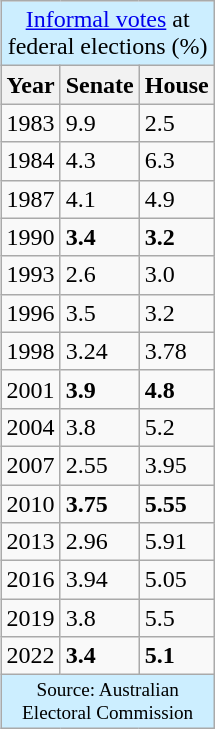<table class="wikitable" style="float: right;" border="1">
<tr>
<td colspan="3" style="font-size:100%; background:#cef; text-align:center;"><a href='#'>Informal votes</a> at<br>federal elections (%)</td>
</tr>
<tr>
<th>Year</th>
<th>Senate</th>
<th>House</th>
</tr>
<tr>
<td>1983</td>
<td>9.9</td>
<td>2.5</td>
</tr>
<tr>
<td>1984</td>
<td>4.3</td>
<td>6.3</td>
</tr>
<tr>
<td>1987</td>
<td>4.1</td>
<td>4.9</td>
</tr>
<tr>
<td>1990</td>
<td><strong>3.4</strong></td>
<td><strong>3.2</strong></td>
</tr>
<tr>
<td>1993</td>
<td>2.6</td>
<td>3.0</td>
</tr>
<tr>
<td>1996</td>
<td>3.5</td>
<td>3.2</td>
</tr>
<tr>
<td>1998</td>
<td>3.24</td>
<td>3.78</td>
</tr>
<tr>
<td>2001</td>
<td><strong>3.9</strong></td>
<td><strong>4.8</strong></td>
</tr>
<tr>
<td>2004</td>
<td>3.8</td>
<td>5.2</td>
</tr>
<tr>
<td>2007</td>
<td>2.55</td>
<td>3.95</td>
</tr>
<tr>
<td>2010</td>
<td><strong>3.75</strong></td>
<td><strong>5.55</strong></td>
</tr>
<tr>
<td>2013</td>
<td>2.96</td>
<td>5.91</td>
</tr>
<tr>
<td>2016</td>
<td>3.94</td>
<td>5.05</td>
</tr>
<tr>
<td>2019</td>
<td>3.8</td>
<td>5.5</td>
</tr>
<tr>
<td>2022</td>
<td><strong>3.4</strong></td>
<td><strong>5.1</strong></td>
</tr>
<tr>
<td colspan="3" style="font-size:80%; background:#cef; text-align:center;">Source: Australian<br>Electoral Commission</td>
</tr>
</table>
